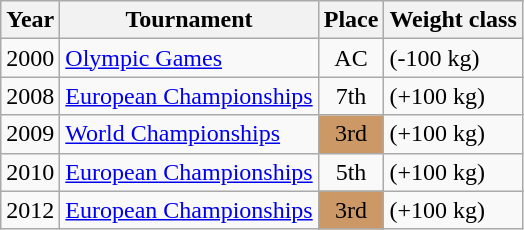<table class=wikitable>
<tr>
<th>Year</th>
<th>Tournament</th>
<th>Place</th>
<th>Weight class</th>
</tr>
<tr>
<td>2000</td>
<td><a href='#'>Olympic Games</a></td>
<td align="center">AC</td>
<td>(-100 kg)</td>
</tr>
<tr>
<td>2008</td>
<td><a href='#'>European Championships</a></td>
<td align="center">7th</td>
<td>(+100 kg)</td>
</tr>
<tr>
<td>2009</td>
<td><a href='#'>World Championships</a></td>
<td bgcolor="cc9966" align="center">3rd</td>
<td>(+100 kg)</td>
</tr>
<tr>
<td>2010</td>
<td><a href='#'>European Championships</a></td>
<td align="center">5th</td>
<td>(+100 kg)</td>
</tr>
<tr>
<td>2012</td>
<td><a href='#'>European Championships</a></td>
<td bgcolor="cc9966" align="center">3rd</td>
<td>(+100 kg)</td>
</tr>
</table>
